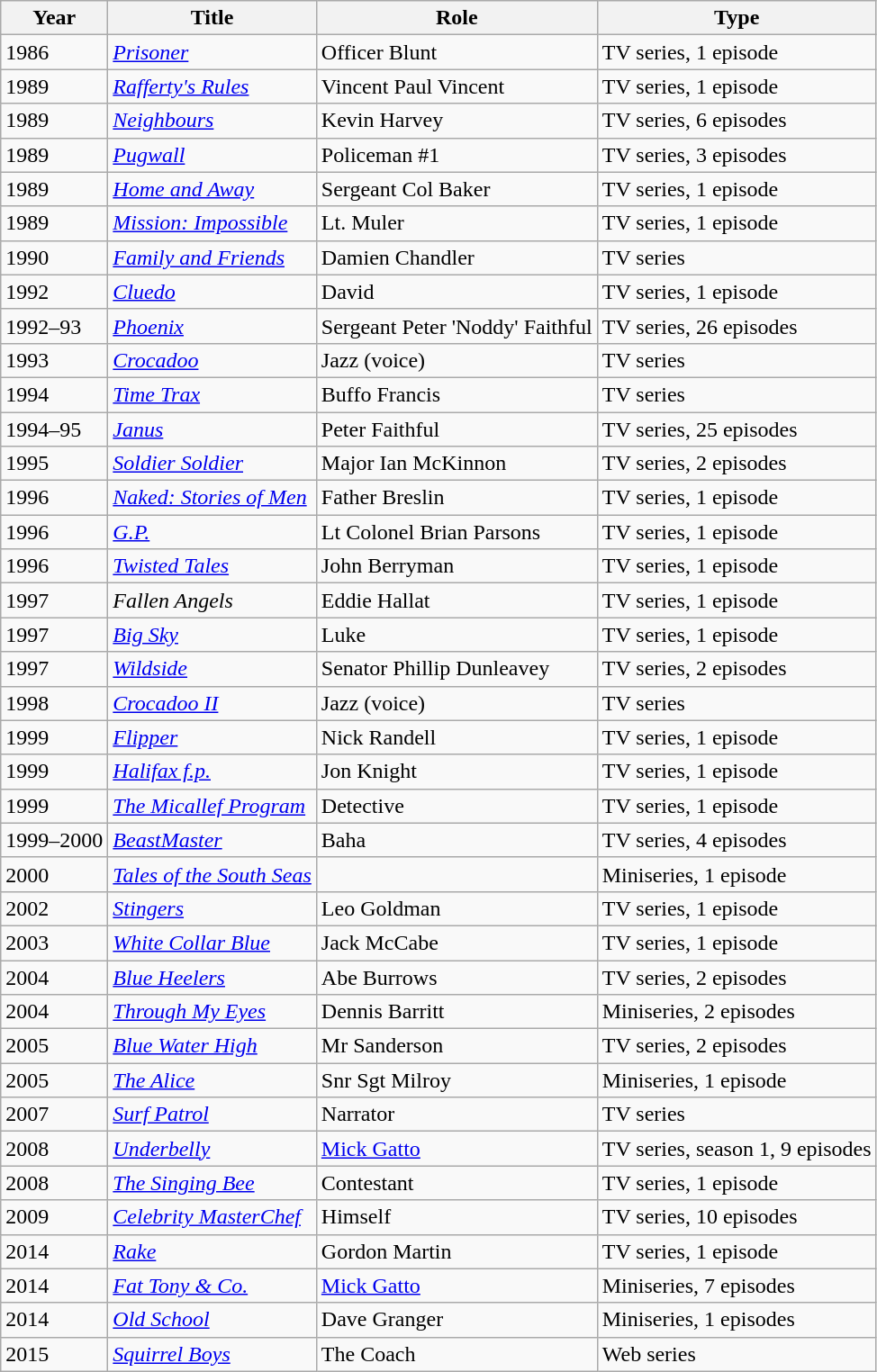<table class=wikitable>
<tr>
<th>Year</th>
<th>Title</th>
<th>Role</th>
<th>Type</th>
</tr>
<tr>
<td>1986</td>
<td><em><a href='#'>Prisoner</a></em></td>
<td>Officer Blunt</td>
<td>TV series, 1 episode</td>
</tr>
<tr>
<td>1989</td>
<td><em><a href='#'>Rafferty's Rules</a></em></td>
<td>Vincent Paul Vincent</td>
<td>TV series, 1 episode</td>
</tr>
<tr>
<td>1989</td>
<td><em><a href='#'>Neighbours</a></em></td>
<td>Kevin Harvey</td>
<td>TV series, 6 episodes</td>
</tr>
<tr>
<td>1989</td>
<td><em><a href='#'>Pugwall</a></em></td>
<td>Policeman #1</td>
<td>TV series, 3 episodes</td>
</tr>
<tr>
<td>1989</td>
<td><em><a href='#'>Home and Away</a></em></td>
<td>Sergeant Col Baker</td>
<td>TV series, 1 episode</td>
</tr>
<tr>
<td>1989</td>
<td><em><a href='#'>Mission: Impossible</a></em></td>
<td>Lt. Muler</td>
<td>TV series, 1 episode</td>
</tr>
<tr>
<td>1990</td>
<td><em><a href='#'>Family and Friends</a></em></td>
<td>Damien Chandler</td>
<td>TV series</td>
</tr>
<tr>
<td>1992</td>
<td><em><a href='#'>Cluedo</a></em></td>
<td>David</td>
<td>TV series, 1 episode</td>
</tr>
<tr>
<td>1992–93</td>
<td><em><a href='#'>Phoenix</a></em></td>
<td>Sergeant Peter 'Noddy' Faithful</td>
<td>TV series, 26 episodes</td>
</tr>
<tr>
<td>1993</td>
<td><em><a href='#'>Crocadoo</a></em></td>
<td>Jazz (voice)</td>
<td>TV series</td>
</tr>
<tr>
<td>1994</td>
<td><em><a href='#'>Time Trax</a></em></td>
<td>Buffo Francis</td>
<td>TV series</td>
</tr>
<tr>
<td>1994–95</td>
<td><em><a href='#'>Janus</a></em></td>
<td>Peter Faithful</td>
<td>TV series, 25 episodes</td>
</tr>
<tr>
<td>1995</td>
<td><em><a href='#'>Soldier Soldier</a></em></td>
<td>Major Ian McKinnon</td>
<td>TV series, 2 episodes</td>
</tr>
<tr>
<td>1996</td>
<td><em><a href='#'>Naked: Stories of Men</a></em></td>
<td>Father Breslin</td>
<td>TV series, 1 episode</td>
</tr>
<tr>
<td>1996</td>
<td><em><a href='#'>G.P.</a></em></td>
<td>Lt Colonel Brian Parsons</td>
<td>TV series, 1 episode</td>
</tr>
<tr>
<td>1996</td>
<td><em><a href='#'>Twisted Tales</a></em></td>
<td>John Berryman</td>
<td>TV series, 1 episode</td>
</tr>
<tr>
<td>1997</td>
<td><em>Fallen Angels</em></td>
<td>Eddie Hallat</td>
<td>TV series, 1 episode</td>
</tr>
<tr>
<td>1997</td>
<td><em><a href='#'>Big Sky</a></em></td>
<td>Luke</td>
<td>TV series, 1 episode</td>
</tr>
<tr>
<td>1997</td>
<td><em><a href='#'>Wildside</a></em></td>
<td>Senator Phillip Dunleavey</td>
<td>TV series, 2 episodes</td>
</tr>
<tr>
<td>1998</td>
<td><em><a href='#'>Crocadoo II</a></em></td>
<td>Jazz (voice)</td>
<td>TV series</td>
</tr>
<tr>
<td>1999</td>
<td><em><a href='#'>Flipper</a></em></td>
<td>Nick Randell</td>
<td>TV series, 1 episode</td>
</tr>
<tr>
<td>1999</td>
<td><em><a href='#'>Halifax f.p.</a></em></td>
<td>Jon Knight</td>
<td>TV series, 1 episode</td>
</tr>
<tr>
<td>1999</td>
<td><em><a href='#'>The Micallef Program</a></em></td>
<td>Detective</td>
<td>TV series, 1 episode</td>
</tr>
<tr>
<td>1999–2000</td>
<td><em><a href='#'>BeastMaster</a></em></td>
<td>Baha</td>
<td>TV series, 4 episodes</td>
</tr>
<tr>
<td>2000</td>
<td><em><a href='#'>Tales of the South Seas</a></em></td>
<td></td>
<td>Miniseries, 1 episode</td>
</tr>
<tr>
<td>2002</td>
<td><em><a href='#'>Stingers</a></em></td>
<td>Leo Goldman</td>
<td>TV series, 1 episode</td>
</tr>
<tr>
<td>2003</td>
<td><em><a href='#'>White Collar Blue</a></em></td>
<td>Jack McCabe</td>
<td>TV series, 1 episode</td>
</tr>
<tr>
<td>2004</td>
<td><em><a href='#'>Blue Heelers</a></em></td>
<td>Abe Burrows</td>
<td>TV series, 2 episodes</td>
</tr>
<tr>
<td>2004</td>
<td><em><a href='#'>Through My Eyes</a></em></td>
<td>Dennis Barritt</td>
<td>Miniseries, 2 episodes</td>
</tr>
<tr>
<td>2005</td>
<td><em><a href='#'>Blue Water High</a></em></td>
<td>Mr Sanderson</td>
<td>TV series, 2 episodes</td>
</tr>
<tr>
<td>2005</td>
<td><em><a href='#'>The Alice</a></em></td>
<td>Snr Sgt Milroy</td>
<td>Miniseries, 1 episode</td>
</tr>
<tr>
<td>2007</td>
<td><em><a href='#'>Surf Patrol</a></em></td>
<td>Narrator</td>
<td>TV series</td>
</tr>
<tr>
<td>2008</td>
<td><em><a href='#'>Underbelly</a></em></td>
<td><a href='#'>Mick Gatto</a></td>
<td>TV series, season 1, 9 episodes</td>
</tr>
<tr>
<td>2008</td>
<td><em><a href='#'>The Singing Bee</a></em></td>
<td>Contestant</td>
<td>TV series, 1 episode</td>
</tr>
<tr>
<td>2009</td>
<td><em><a href='#'>Celebrity MasterChef</a></em></td>
<td>Himself</td>
<td>TV series, 10 episodes</td>
</tr>
<tr>
<td>2014</td>
<td><em><a href='#'>Rake</a></em></td>
<td>Gordon Martin</td>
<td>TV series, 1 episode</td>
</tr>
<tr>
<td>2014</td>
<td><em><a href='#'>Fat Tony & Co.</a></em></td>
<td><a href='#'>Mick Gatto</a></td>
<td>Miniseries, 7 episodes</td>
</tr>
<tr>
<td>2014</td>
<td><em><a href='#'>Old School</a></em></td>
<td>Dave Granger</td>
<td>Miniseries, 1 episodes</td>
</tr>
<tr>
<td>2015</td>
<td><em><a href='#'>Squirrel Boys</a></em></td>
<td>The Coach</td>
<td>Web series</td>
</tr>
</table>
